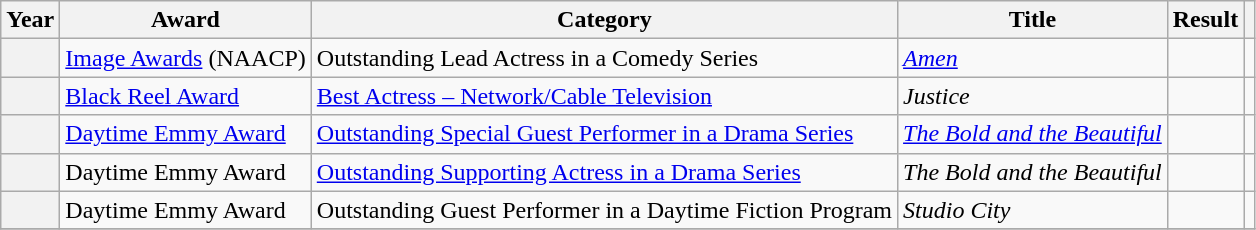<table class="wikitable sortable plainrowheaders">
<tr>
<th scope="col">Year</th>
<th scope="col">Award</th>
<th scope="col">Category</th>
<th scope="col">Title</th>
<th scope="col">Result</th>
<th scope="col" class="unsortable"></th>
</tr>
<tr>
<th scope="row"></th>
<td><a href='#'>Image Awards</a> (NAACP)</td>
<td>Outstanding Lead Actress in a Comedy Series</td>
<td><em><a href='#'>Amen</a></em></td>
<td></td>
<td></td>
</tr>
<tr>
<th scope="row"></th>
<td><a href='#'>Black Reel Award</a></td>
<td><a href='#'>Best Actress – Network/Cable Television</a></td>
<td><em>Justice</em></td>
<td></td>
<td></td>
</tr>
<tr>
<th scope="row"></th>
<td><a href='#'>Daytime Emmy Award</a></td>
<td><a href='#'>Outstanding Special Guest Performer in a Drama Series</a></td>
<td><em><a href='#'>The Bold and the Beautiful</a></em></td>
<td></td>
<td></td>
</tr>
<tr>
<th scope="row"></th>
<td>Daytime Emmy Award</td>
<td><a href='#'>Outstanding Supporting Actress in a Drama Series</a></td>
<td><em>The Bold and the Beautiful</em></td>
<td></td>
<td></td>
</tr>
<tr>
<th scope="row"></th>
<td>Daytime Emmy Award</td>
<td>Outstanding Guest Performer in a Daytime Fiction Program</td>
<td><em>Studio City</em></td>
<td></td>
<td></td>
</tr>
<tr>
</tr>
</table>
